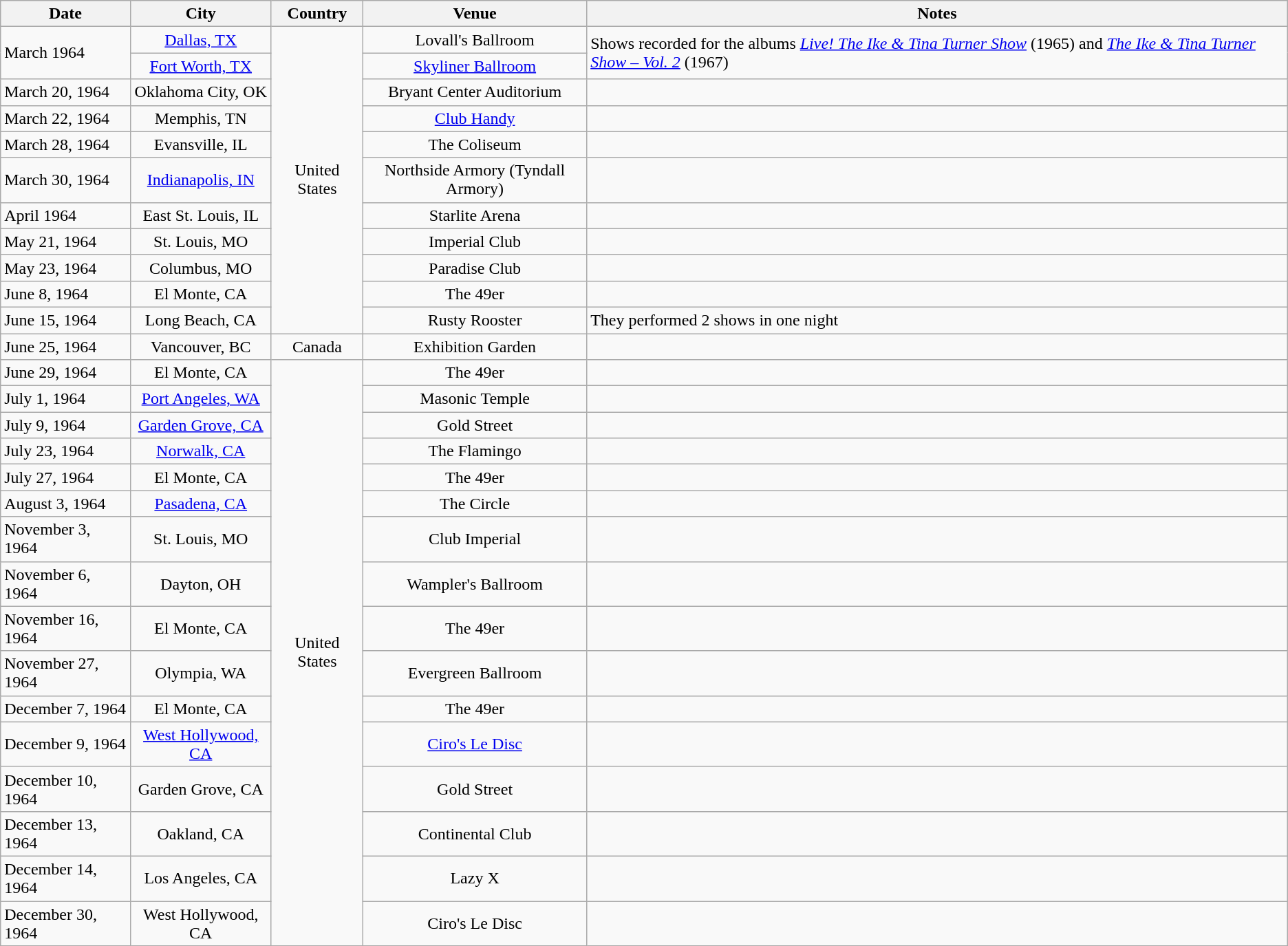<table class="wikitable">
<tr>
<th>Date</th>
<th>City</th>
<th>Country</th>
<th>Venue</th>
<th>Notes</th>
</tr>
<tr>
<td rowspan="2">March 1964</td>
<td align="center"><a href='#'>Dallas, TX</a></td>
<td align="center" rowspan="11">United States</td>
<td align="center">Lovall's Ballroom</td>
<td rowspan="2">Shows recorded for the albums <em><a href='#'>Live! The Ike & Tina Turner Show</a></em> (1965) and <em><a href='#'>The Ike & Tina Turner Show – Vol. 2</a></em> (1967)</td>
</tr>
<tr>
<td align="center"><a href='#'>Fort Worth, TX</a></td>
<td align="center"><a href='#'>Skyliner Ballroom</a></td>
</tr>
<tr>
<td>March 20, 1964</td>
<td align="center">Oklahoma City, OK</td>
<td align="center">Bryant Center Auditorium</td>
<td></td>
</tr>
<tr>
<td>March 22, 1964</td>
<td align="center">Memphis, TN</td>
<td align="center"><a href='#'>Club Handy</a></td>
<td></td>
</tr>
<tr>
<td>March 28, 1964</td>
<td align="center">Evansville, IL</td>
<td align="center">The Coliseum</td>
<td></td>
</tr>
<tr>
<td>March 30, 1964</td>
<td align="center"><a href='#'>Indianapolis, IN</a></td>
<td align="center">Northside Armory (Tyndall Armory)</td>
<td></td>
</tr>
<tr>
<td>April 1964</td>
<td align="center">East St. Louis, IL</td>
<td align="center">Starlite Arena</td>
<td></td>
</tr>
<tr>
<td>May 21, 1964</td>
<td align="center">St. Louis, MO</td>
<td align="center">Imperial Club</td>
<td></td>
</tr>
<tr>
<td>May 23, 1964</td>
<td align="center">Columbus, MO</td>
<td align="center">Paradise Club</td>
<td></td>
</tr>
<tr>
<td>June 8, 1964</td>
<td align="center">El Monte, CA</td>
<td align="center">The 49er</td>
<td></td>
</tr>
<tr>
<td>June 15, 1964</td>
<td align="center">Long Beach, CA</td>
<td align="center">Rusty Rooster</td>
<td>They performed 2 shows in one night</td>
</tr>
<tr>
<td>June 25, 1964</td>
<td align="center">Vancouver, BC</td>
<td align="center">Canada</td>
<td align="center">Exhibition Garden</td>
<td></td>
</tr>
<tr>
<td>June 29, 1964</td>
<td align="center">El Monte, CA</td>
<td align="center" rowspan="16">United States</td>
<td align="center">The 49er</td>
<td></td>
</tr>
<tr>
<td>July 1, 1964</td>
<td align="center"><a href='#'>Port Angeles, WA</a></td>
<td align="center">Masonic Temple</td>
<td></td>
</tr>
<tr>
<td>July 9, 1964</td>
<td align="center"><a href='#'>Garden Grove, CA</a></td>
<td align="center">Gold Street</td>
<td></td>
</tr>
<tr>
<td>July 23, 1964</td>
<td align="center"><a href='#'>Norwalk, CA</a></td>
<td align="center">The Flamingo</td>
<td></td>
</tr>
<tr>
<td>July 27, 1964</td>
<td align="center">El Monte, CA</td>
<td align="center">The 49er</td>
<td></td>
</tr>
<tr>
<td>August 3, 1964</td>
<td align="center"><a href='#'>Pasadena, CA</a></td>
<td align="center">The Circle</td>
<td></td>
</tr>
<tr>
<td>November 3, 1964</td>
<td align="center">St. Louis, MO</td>
<td align="center">Club Imperial</td>
<td></td>
</tr>
<tr>
<td>November 6, 1964</td>
<td align="center">Dayton, OH</td>
<td align="center">Wampler's Ballroom</td>
<td></td>
</tr>
<tr>
<td>November 16, 1964</td>
<td align="center">El Monte, CA</td>
<td align="center">The 49er</td>
<td></td>
</tr>
<tr>
<td>November 27, 1964</td>
<td align="center">Olympia, WA</td>
<td align="center">Evergreen Ballroom</td>
<td></td>
</tr>
<tr>
<td>December 7, 1964</td>
<td align="center">El Monte, CA</td>
<td align="center">The 49er</td>
<td></td>
</tr>
<tr>
<td>December 9, 1964</td>
<td align="center"><a href='#'>West Hollywood, CA</a></td>
<td align="center"><a href='#'>Ciro's Le Disc</a></td>
<td></td>
</tr>
<tr>
<td>December 10, 1964</td>
<td align="center">Garden Grove, CA</td>
<td align="center">Gold Street</td>
<td></td>
</tr>
<tr>
<td>December 13, 1964</td>
<td align="center">Oakland, CA</td>
<td align="center">Continental Club</td>
<td></td>
</tr>
<tr>
<td>December 14, 1964</td>
<td align="center">Los Angeles, CA</td>
<td align="center">Lazy X</td>
<td></td>
</tr>
<tr>
<td>December 30, 1964</td>
<td align="center">West Hollywood, CA</td>
<td align="center">Ciro's Le Disc</td>
<td></td>
</tr>
</table>
